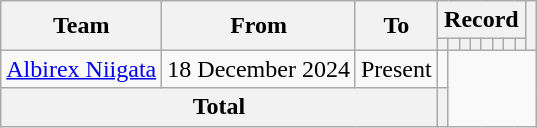<table class=wikitable style=text-align:center>
<tr>
<th rowspan=2>Team</th>
<th rowspan=2>From</th>
<th rowspan=2>To</th>
<th colspan=8>Record</th>
<th rowspan=2></th>
</tr>
<tr>
<th></th>
<th></th>
<th></th>
<th></th>
<th></th>
<th></th>
<th></th>
<th></th>
</tr>
<tr>
<td align=left><a href='#'>Albirex Niigata</a></td>
<td align=left>18 December 2024</td>
<td align=left>Present<br></td>
<td></td>
</tr>
<tr>
<th colspan=3>Total<br></th>
<th></th>
</tr>
</table>
